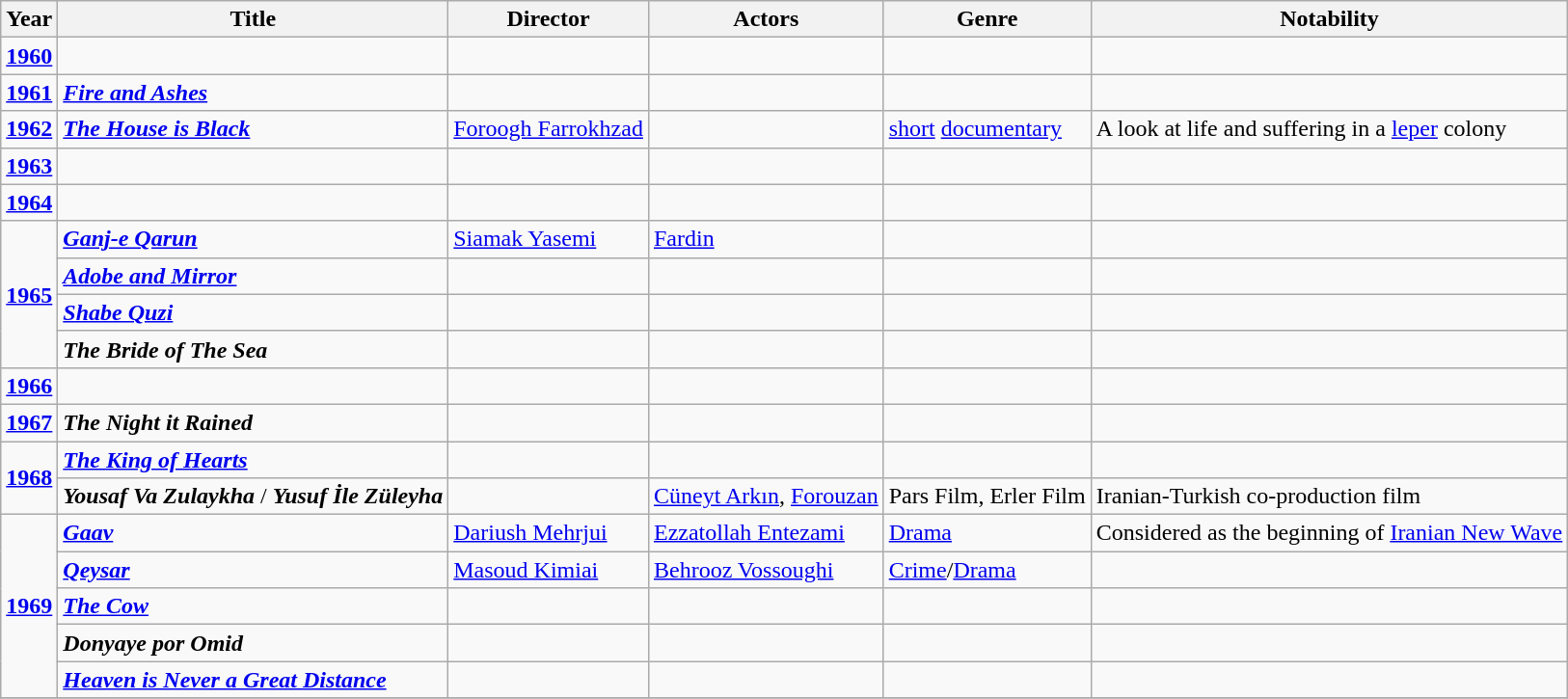<table class="wikitable sortable">
<tr>
<th>Year</th>
<th>Title</th>
<th>Director</th>
<th>Actors</th>
<th>Genre</th>
<th>Notability</th>
</tr>
<tr>
<td><strong><a href='#'>1960</a></strong></td>
<td></td>
<td></td>
<td></td>
<td></td>
<td></td>
</tr>
<tr>
<td><strong><a href='#'>1961</a></strong></td>
<td><strong><em><a href='#'>Fire and Ashes</a></em></strong></td>
<td></td>
<td></td>
<td></td>
<td></td>
</tr>
<tr>
<td><strong><a href='#'>1962</a></strong></td>
<td><strong><em><a href='#'>The House is Black</a></em></strong></td>
<td><a href='#'>Foroogh Farrokhzad</a></td>
<td></td>
<td><a href='#'>short</a> <a href='#'>documentary</a></td>
<td>A look at life and suffering in a <a href='#'>leper</a> colony</td>
</tr>
<tr>
<td><strong><a href='#'>1963</a></strong></td>
<td></td>
<td></td>
<td></td>
<td></td>
<td></td>
</tr>
<tr>
<td><strong><a href='#'>1964</a></strong></td>
<td></td>
<td></td>
<td></td>
<td></td>
<td></td>
</tr>
<tr>
<td rowspan="4"><strong><a href='#'>1965</a></strong></td>
<td><strong><em><a href='#'>Ganj-e Qarun</a></em></strong></td>
<td><a href='#'>Siamak Yasemi</a></td>
<td><a href='#'>Fardin</a></td>
<td></td>
<td></td>
</tr>
<tr>
<td><strong><em><a href='#'>Adobe and Mirror</a></em></strong></td>
<td></td>
<td></td>
<td></td>
<td></td>
</tr>
<tr>
<td><strong><em><a href='#'>Shabe Quzi</a></em></strong></td>
<td></td>
<td></td>
<td></td>
<td></td>
</tr>
<tr>
<td><strong><em>The Bride of The Sea</em></strong></td>
<td></td>
<td></td>
<td></td>
<td></td>
</tr>
<tr>
<td><strong><a href='#'>1966</a></strong></td>
<td></td>
<td></td>
<td></td>
<td></td>
<td></td>
</tr>
<tr>
<td><strong><a href='#'>1967</a></strong></td>
<td><strong><em>The Night it Rained</em></strong></td>
<td></td>
<td></td>
<td></td>
<td></td>
</tr>
<tr>
<td rowspan=2><strong><a href='#'>1968</a></strong></td>
<td><strong><em><a href='#'>The King of Hearts</a></em></strong></td>
<td></td>
<td></td>
<td></td>
<td></td>
</tr>
<tr>
<td><strong><em>Yousaf Va Zulaykha</em></strong> / <strong><em>Yusuf İle Züleyha</em></strong></td>
<td></td>
<td><a href='#'>Cüneyt Arkın</a>, <a href='#'>Forouzan</a></td>
<td>Pars Film, Erler Film</td>
<td>Iranian-Turkish co-production film</td>
</tr>
<tr>
<td rowspan="5"><strong><a href='#'>1969</a></strong></td>
<td><strong><em><a href='#'>Gaav</a></em></strong></td>
<td><a href='#'>Dariush Mehrjui</a></td>
<td><a href='#'>Ezzatollah Entezami</a></td>
<td><a href='#'>Drama</a></td>
<td>Considered as the beginning of <a href='#'>Iranian New Wave</a></td>
</tr>
<tr>
<td><strong><em><a href='#'>Qeysar</a></em></strong></td>
<td><a href='#'>Masoud Kimiai</a></td>
<td><a href='#'>Behrooz Vossoughi</a></td>
<td><a href='#'>Crime</a>/<a href='#'>Drama</a></td>
<td></td>
</tr>
<tr>
<td><a href='#'><strong><em>The Cow</em></strong></a></td>
<td></td>
<td></td>
<td></td>
<td></td>
</tr>
<tr>
<td><strong><em>Donyaye por Omid</em></strong></td>
<td></td>
<td></td>
<td></td>
<td></td>
</tr>
<tr>
<td><strong><em><a href='#'>Heaven is Never a Great Distance</a></em></strong></td>
<td></td>
<td></td>
<td></td>
<td></td>
</tr>
<tr>
</tr>
</table>
